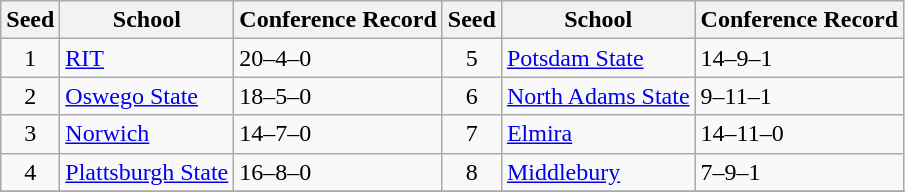<table class="wikitable">
<tr>
<th>Seed</th>
<th>School</th>
<th>Conference Record</th>
<th>Seed</th>
<th>School</th>
<th>Conference Record</th>
</tr>
<tr>
<td align=center>1</td>
<td><a href='#'>RIT</a></td>
<td>20–4–0</td>
<td align=center>5</td>
<td><a href='#'>Potsdam State</a></td>
<td>14–9–1</td>
</tr>
<tr>
<td align=center>2</td>
<td><a href='#'>Oswego State</a></td>
<td>18–5–0</td>
<td align=center>6</td>
<td><a href='#'>North Adams State</a></td>
<td>9–11–1</td>
</tr>
<tr>
<td align=center>3</td>
<td><a href='#'>Norwich</a></td>
<td>14–7–0</td>
<td align=center>7</td>
<td><a href='#'>Elmira</a></td>
<td>14–11–0</td>
</tr>
<tr>
<td align=center>4</td>
<td><a href='#'>Plattsburgh State</a></td>
<td>16–8–0</td>
<td align=center>8</td>
<td><a href='#'>Middlebury</a></td>
<td>7–9–1</td>
</tr>
<tr>
</tr>
</table>
